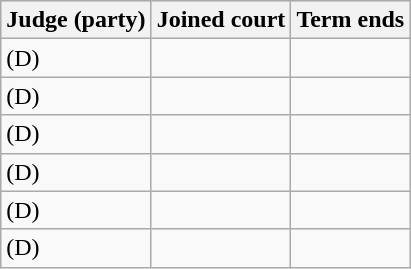<table class="wikitable" style="border-collapse:collapse;" style="text-align: center" style="text-align: center">
<tr bgcolor=#dedede>
<th>Judge (party)</th>
<th>Joined court</th>
<th>Term ends</th>
</tr>
<tr>
<td> (D)</td>
<td></td>
<td></td>
</tr>
<tr>
<td> (D)</td>
<td></td>
<td></td>
</tr>
<tr>
<td> (D)</td>
<td></td>
<td></td>
</tr>
<tr>
<td> (D)</td>
<td></td>
<td></td>
</tr>
<tr>
<td> (D)</td>
<td></td>
<td></td>
</tr>
<tr>
<td> (D)</td>
<td></td>
<td></td>
</tr>
</table>
